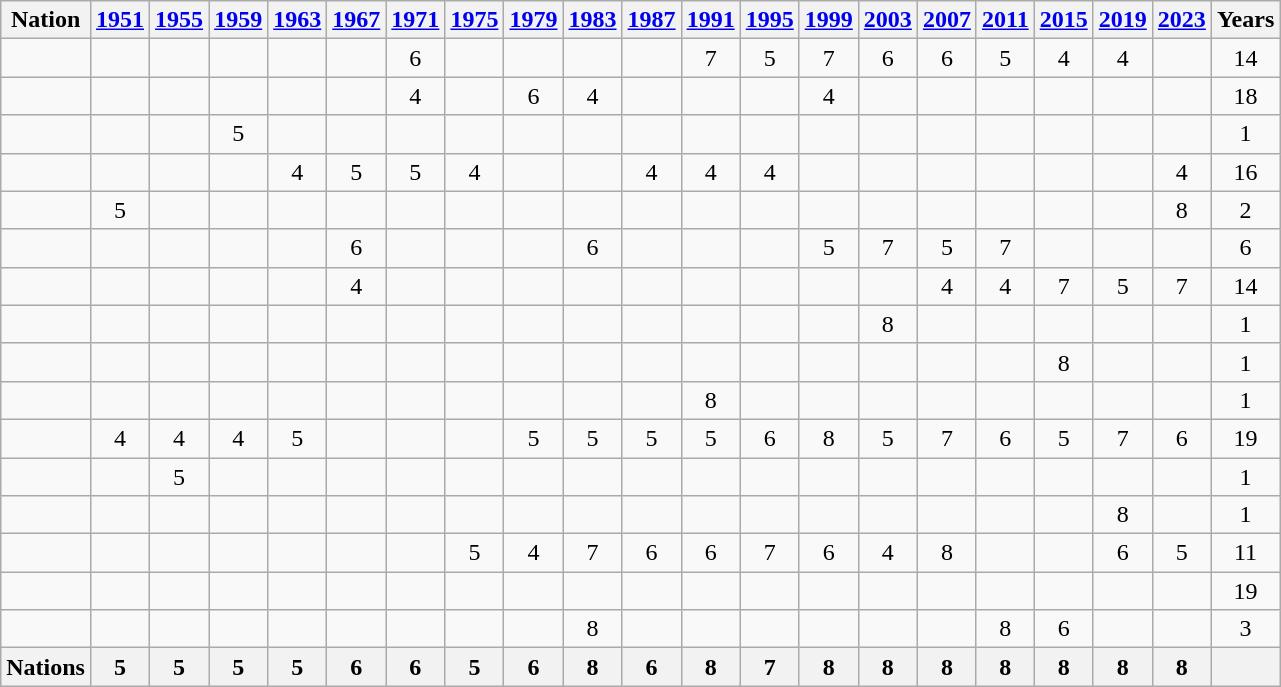<table class="wikitable" style="text-align:center">
<tr>
<th>Nation</th>
<th><a href='#'>1951</a></th>
<th><a href='#'>1955</a></th>
<th><a href='#'>1959</a></th>
<th><a href='#'>1963</a></th>
<th><a href='#'>1967</a></th>
<th><a href='#'>1971</a></th>
<th><a href='#'>1975</a></th>
<th><a href='#'>1979</a></th>
<th><a href='#'>1983</a></th>
<th><a href='#'>1987</a></th>
<th><a href='#'>1991</a></th>
<th><a href='#'>1995</a></th>
<th><a href='#'>1999</a></th>
<th><a href='#'>2003</a></th>
<th><a href='#'>2007</a></th>
<th><a href='#'>2011</a></th>
<th><a href='#'>2015</a></th>
<th><a href='#'>2019</a></th>
<th><a href='#'>2023</a></th>
<th>Years</th>
</tr>
<tr>
<td align=left></td>
<td></td>
<td></td>
<td></td>
<td></td>
<td></td>
<td>6</td>
<td></td>
<td></td>
<td></td>
<td></td>
<td>7</td>
<td>5</td>
<td>7</td>
<td>6</td>
<td>6</td>
<td>5</td>
<td>4</td>
<td>4</td>
<td></td>
<td>14</td>
</tr>
<tr>
<td align=left></td>
<td></td>
<td></td>
<td></td>
<td></td>
<td></td>
<td>4</td>
<td></td>
<td>6</td>
<td>4</td>
<td></td>
<td></td>
<td></td>
<td>4</td>
<td></td>
<td></td>
<td></td>
<td></td>
<td></td>
<td></td>
<td>18</td>
</tr>
<tr>
<td align=left></td>
<td></td>
<td></td>
<td>5</td>
<td></td>
<td></td>
<td></td>
<td></td>
<td></td>
<td></td>
<td></td>
<td></td>
<td></td>
<td></td>
<td></td>
<td></td>
<td></td>
<td></td>
<td></td>
<td></td>
<td>1</td>
</tr>
<tr>
<td align=left></td>
<td></td>
<td></td>
<td></td>
<td>4</td>
<td>5</td>
<td>5</td>
<td>4</td>
<td></td>
<td></td>
<td>4</td>
<td>4</td>
<td>4</td>
<td></td>
<td></td>
<td></td>
<td></td>
<td></td>
<td></td>
<td>4</td>
<td>16</td>
</tr>
<tr>
<td align=left></td>
<td>5</td>
<td></td>
<td></td>
<td></td>
<td></td>
<td></td>
<td></td>
<td></td>
<td></td>
<td></td>
<td></td>
<td></td>
<td></td>
<td></td>
<td></td>
<td></td>
<td></td>
<td></td>
<td>8</td>
<td>2</td>
</tr>
<tr>
<td align=left></td>
<td></td>
<td></td>
<td></td>
<td></td>
<td>6</td>
<td></td>
<td></td>
<td></td>
<td>6</td>
<td></td>
<td></td>
<td></td>
<td>5</td>
<td>7</td>
<td>5</td>
<td>7</td>
<td></td>
<td></td>
<td></td>
<td>6</td>
</tr>
<tr>
<td align=left></td>
<td></td>
<td></td>
<td></td>
<td></td>
<td>4</td>
<td></td>
<td></td>
<td></td>
<td></td>
<td></td>
<td></td>
<td></td>
<td></td>
<td></td>
<td>4</td>
<td>4</td>
<td>7</td>
<td>5</td>
<td>7</td>
<td>14</td>
</tr>
<tr>
<td align=left></td>
<td></td>
<td></td>
<td></td>
<td></td>
<td></td>
<td></td>
<td></td>
<td></td>
<td></td>
<td></td>
<td></td>
<td></td>
<td></td>
<td>8</td>
<td></td>
<td></td>
<td></td>
<td></td>
<td></td>
<td>1</td>
</tr>
<tr>
<td align=left></td>
<td></td>
<td></td>
<td></td>
<td></td>
<td></td>
<td></td>
<td></td>
<td></td>
<td></td>
<td></td>
<td></td>
<td></td>
<td></td>
<td></td>
<td></td>
<td></td>
<td>8</td>
<td></td>
<td></td>
<td>1</td>
</tr>
<tr>
<td align=left></td>
<td></td>
<td></td>
<td></td>
<td></td>
<td></td>
<td></td>
<td></td>
<td></td>
<td></td>
<td></td>
<td>8</td>
<td></td>
<td></td>
<td></td>
<td></td>
<td></td>
<td></td>
<td></td>
<td></td>
<td>1</td>
</tr>
<tr>
<td align=left></td>
<td>4</td>
<td>4</td>
<td>4</td>
<td>5</td>
<td></td>
<td></td>
<td></td>
<td>5</td>
<td>5</td>
<td>5</td>
<td>5</td>
<td>6</td>
<td>8</td>
<td>5</td>
<td>7</td>
<td>6</td>
<td>5</td>
<td>7</td>
<td>6</td>
<td>19</td>
</tr>
<tr>
<td align=left></td>
<td></td>
<td>5</td>
<td></td>
<td></td>
<td></td>
<td></td>
<td></td>
<td></td>
<td></td>
<td></td>
<td></td>
<td></td>
<td></td>
<td></td>
<td></td>
<td></td>
<td></td>
<td></td>
<td></td>
<td>1</td>
</tr>
<tr>
<td align=left></td>
<td></td>
<td></td>
<td></td>
<td></td>
<td></td>
<td></td>
<td></td>
<td></td>
<td></td>
<td></td>
<td></td>
<td></td>
<td></td>
<td></td>
<td></td>
<td></td>
<td></td>
<td>8</td>
<td></td>
<td>1</td>
</tr>
<tr>
<td align=left></td>
<td></td>
<td></td>
<td></td>
<td></td>
<td></td>
<td></td>
<td>5</td>
<td>4</td>
<td>7</td>
<td>6</td>
<td>6</td>
<td>7</td>
<td>6</td>
<td>4</td>
<td>8</td>
<td></td>
<td></td>
<td>6</td>
<td>5</td>
<td>11</td>
</tr>
<tr>
<td align=left></td>
<td></td>
<td></td>
<td></td>
<td></td>
<td></td>
<td></td>
<td></td>
<td></td>
<td></td>
<td></td>
<td></td>
<td></td>
<td></td>
<td></td>
<td></td>
<td></td>
<td></td>
<td></td>
<td></td>
<td>19</td>
</tr>
<tr>
<td align=left></td>
<td></td>
<td></td>
<td></td>
<td></td>
<td></td>
<td></td>
<td></td>
<td></td>
<td>8</td>
<td></td>
<td></td>
<td></td>
<td></td>
<td></td>
<td></td>
<td>8</td>
<td>6</td>
<td></td>
<td></td>
<td>3</td>
</tr>
<tr>
<th><strong>Nations</strong></th>
<th>5</th>
<th>5</th>
<th>5</th>
<th>5</th>
<th>6</th>
<th>6</th>
<th>5</th>
<th>6</th>
<th>8</th>
<th>6</th>
<th>8</th>
<th>7</th>
<th>8</th>
<th>8</th>
<th>8</th>
<th>8</th>
<th>8</th>
<th>8</th>
<th>8</th>
<th></th>
</tr>
</table>
